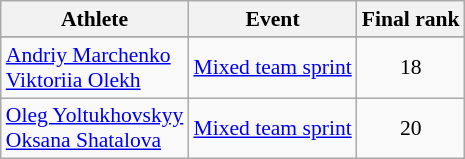<table class="wikitable" style="font-size:90%">
<tr>
<th>Athlete</th>
<th>Event</th>
<th>Final rank</th>
</tr>
<tr style="font-size:95%">
</tr>
<tr align=center>
<td align=left><a href='#'>Andriy Marchenko</a><br><a href='#'>Viktoriia Olekh</a></td>
<td align=left><a href='#'>Mixed team sprint</a></td>
<td>18</td>
</tr>
<tr align=center>
<td align=left><a href='#'>Oleg Yoltukhovskyy</a><br><a href='#'>Oksana Shatalova</a></td>
<td align=left><a href='#'>Mixed team sprint</a></td>
<td>20</td>
</tr>
</table>
